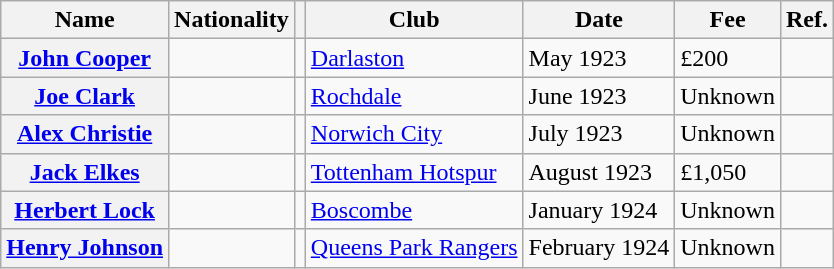<table class="wikitable plainrowheaders">
<tr>
<th scope="col">Name</th>
<th scope="col">Nationality</th>
<th scope="col"></th>
<th scope="col">Club</th>
<th scope="col">Date</th>
<th scope="col">Fee</th>
<th scope="col">Ref.</th>
</tr>
<tr>
<th scope="row"><a href='#'>John Cooper</a></th>
<td></td>
<td align="center"></td>
<td> <a href='#'>Darlaston</a></td>
<td>May 1923</td>
<td>£200</td>
<td align="center"></td>
</tr>
<tr>
<th scope="row"><a href='#'>Joe Clark</a></th>
<td></td>
<td align="center"></td>
<td> <a href='#'>Rochdale</a></td>
<td>June 1923</td>
<td>Unknown</td>
<td align="center"></td>
</tr>
<tr>
<th scope="row"><a href='#'>Alex Christie</a></th>
<td></td>
<td align="center"></td>
<td> <a href='#'>Norwich City</a></td>
<td>July 1923</td>
<td>Unknown</td>
<td align="center"></td>
</tr>
<tr>
<th scope="row"><a href='#'>Jack Elkes</a></th>
<td></td>
<td align="center"></td>
<td> <a href='#'>Tottenham Hotspur</a></td>
<td>August 1923</td>
<td>£1,050</td>
<td align="center"></td>
</tr>
<tr>
<th scope="row"><a href='#'>Herbert Lock</a></th>
<td></td>
<td align="center"></td>
<td> <a href='#'>Boscombe</a></td>
<td>January 1924</td>
<td>Unknown</td>
<td align="center"></td>
</tr>
<tr>
<th scope="row"><a href='#'>Henry Johnson</a></th>
<td></td>
<td align="center"></td>
<td> <a href='#'>Queens Park Rangers</a></td>
<td>February 1924</td>
<td>Unknown</td>
<td align="center"></td>
</tr>
</table>
